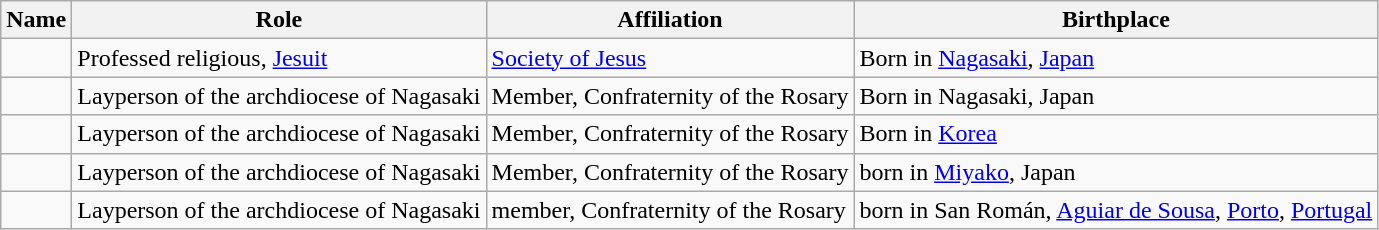<table class="wikitable">
<tr>
<th>Name</th>
<th>Role</th>
<th>Affiliation</th>
<th>Birthplace</th>
</tr>
<tr>
<td></td>
<td>Professed religious, <a href='#'>Jesuit</a></td>
<td><a href='#'>Society of Jesus</a></td>
<td>Born in <a href='#'>Nagasaki</a>, <a href='#'>Japan</a></td>
</tr>
<tr>
<td></td>
<td>Layperson of the archdiocese of Nagasaki</td>
<td>Member, Confraternity of the Rosary</td>
<td>Born in Nagasaki, Japan</td>
</tr>
<tr>
<td></td>
<td>Layperson of the archdiocese of Nagasaki</td>
<td>Member, Confraternity of the Rosary</td>
<td>Born in <a href='#'>Korea</a></td>
</tr>
<tr>
<td></td>
<td>Layperson of the archdiocese of Nagasaki</td>
<td>Member, Confraternity of the Rosary</td>
<td>born in <a href='#'>Miyako</a>, Japan</td>
</tr>
<tr>
<td></td>
<td>Layperson of the archdiocese of Nagasaki</td>
<td>member, Confraternity of the Rosary</td>
<td>born in San Román, <a href='#'>Aguiar de Sousa</a>, <a href='#'>Porto</a>, <a href='#'>Portugal</a></td>
</tr>
</table>
